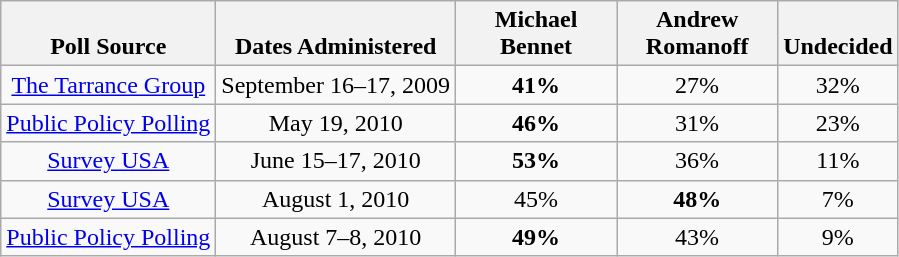<table class="wikitable" style="text-align:center">
<tr valign=bottom>
<th>Poll Source</th>
<th>Dates Administered</th>
<th style="width:100px;">Michael<br>Bennet</th>
<th style="width:100px;">Andrew<br>Romanoff</th>
<th>Undecided</th>
</tr>
<tr>
<td><a href='#'>The Tarrance Group</a></td>
<td>September 16–17, 2009</td>
<td><strong>41%</strong></td>
<td>27%</td>
<td>32%</td>
</tr>
<tr>
<td><a href='#'>Public Policy Polling</a></td>
<td>May 19, 2010</td>
<td><strong>46%</strong></td>
<td>31%</td>
<td>23%</td>
</tr>
<tr>
<td><a href='#'>Survey USA</a></td>
<td>June 15–17, 2010</td>
<td><strong>53%</strong></td>
<td>36%</td>
<td>11%</td>
</tr>
<tr>
<td><a href='#'>Survey USA</a></td>
<td>August 1, 2010</td>
<td>45%</td>
<td><strong>48%</strong></td>
<td>7%</td>
</tr>
<tr>
<td><a href='#'>Public Policy Polling</a></td>
<td>August 7–8, 2010</td>
<td><strong>49%</strong></td>
<td>43%</td>
<td>9%</td>
</tr>
</table>
